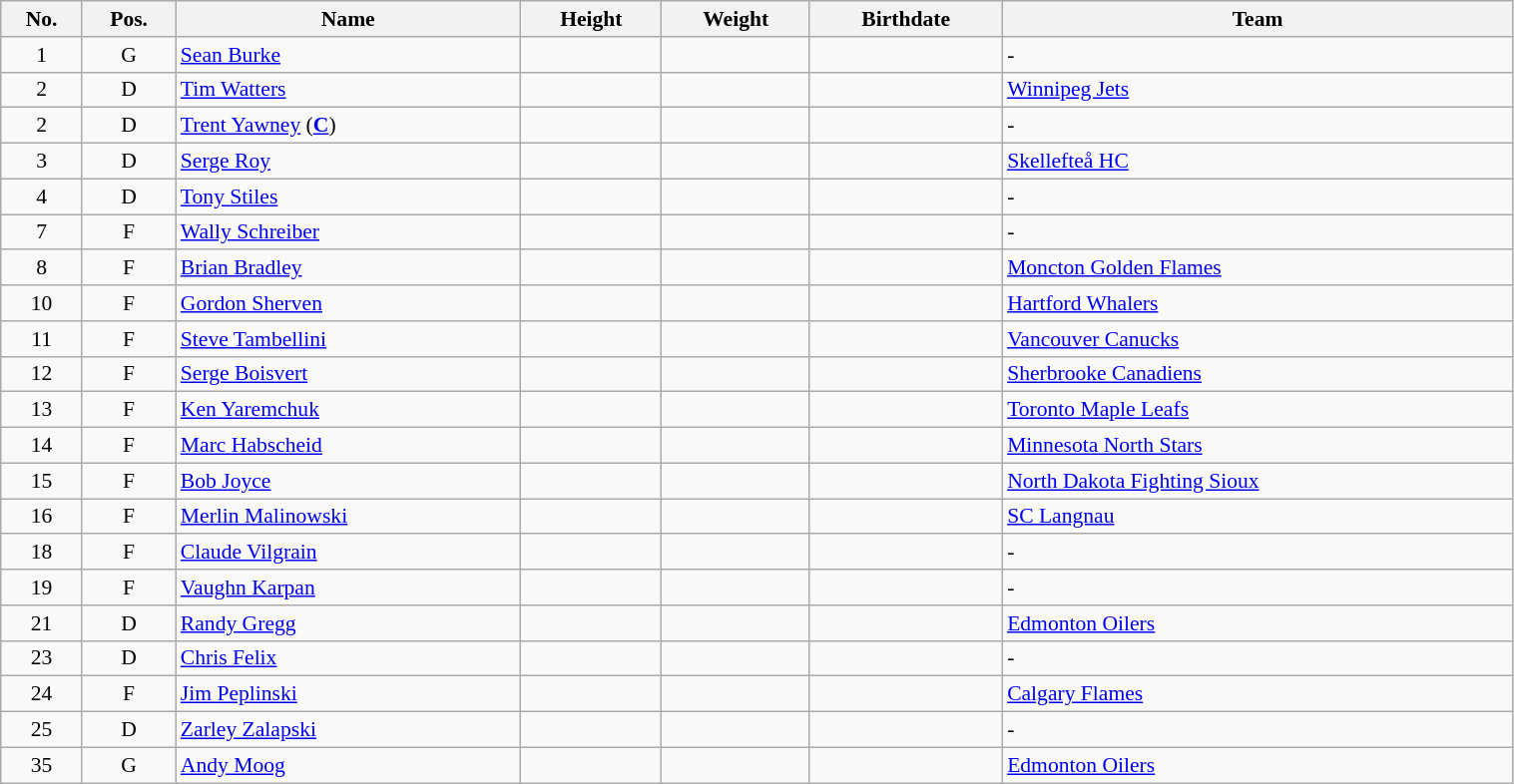<table class="wikitable sortable" width="80%" style="font-size: 90%; text-align: center;">
<tr>
<th>No.</th>
<th>Pos.</th>
<th>Name</th>
<th>Height</th>
<th>Weight</th>
<th>Birthdate</th>
<th>Team</th>
</tr>
<tr>
<td>1</td>
<td>G</td>
<td style="text-align:left;"><a href='#'>Sean Burke</a></td>
<td></td>
<td></td>
<td style="text-align:right;"></td>
<td style="text-align:left;">-</td>
</tr>
<tr>
<td>2</td>
<td>D</td>
<td style="text-align:left;"><a href='#'>Tim Watters</a></td>
<td></td>
<td></td>
<td style="text-align:right;"></td>
<td style="text-align:left;"> <a href='#'>Winnipeg Jets</a></td>
</tr>
<tr>
<td>2</td>
<td>D</td>
<td style="text-align:left;"><a href='#'>Trent Yawney</a> (<strong><a href='#'>C</a></strong>)</td>
<td></td>
<td></td>
<td style="text-align:right;"></td>
<td style="text-align:left;">-</td>
</tr>
<tr>
<td>3</td>
<td>D</td>
<td style="text-align:left;"><a href='#'>Serge Roy</a></td>
<td></td>
<td></td>
<td style="text-align:right;"></td>
<td style="text-align:left;"> <a href='#'>Skellefteå HC</a></td>
</tr>
<tr>
<td>4</td>
<td>D</td>
<td style="text-align:left;"><a href='#'>Tony Stiles</a></td>
<td></td>
<td></td>
<td style="text-align:right;"></td>
<td style="text-align:left;">-</td>
</tr>
<tr>
<td>7</td>
<td>F</td>
<td style="text-align:left;"><a href='#'>Wally Schreiber</a></td>
<td></td>
<td></td>
<td style="text-align:right;"></td>
<td style="text-align:left;">-</td>
</tr>
<tr>
<td>8</td>
<td>F</td>
<td style="text-align:left;"><a href='#'>Brian Bradley</a></td>
<td></td>
<td></td>
<td style="text-align:right;"></td>
<td style="text-align:left;"> <a href='#'>Moncton Golden Flames</a></td>
</tr>
<tr>
<td>10</td>
<td>F</td>
<td style="text-align:left;"><a href='#'>Gordon Sherven</a></td>
<td></td>
<td></td>
<td style="text-align:right;"></td>
<td style="text-align:left;"> <a href='#'>Hartford Whalers</a></td>
</tr>
<tr>
<td>11</td>
<td>F</td>
<td style="text-align:left;"><a href='#'>Steve Tambellini</a></td>
<td></td>
<td></td>
<td style="text-align:right;"></td>
<td style="text-align:left;"> <a href='#'>Vancouver Canucks</a></td>
</tr>
<tr>
<td>12</td>
<td>F</td>
<td style="text-align:left;"><a href='#'>Serge Boisvert</a></td>
<td></td>
<td></td>
<td style="text-align:right;"></td>
<td style="text-align:left;"> <a href='#'>Sherbrooke Canadiens</a></td>
</tr>
<tr>
<td>13</td>
<td>F</td>
<td style="text-align:left;"><a href='#'>Ken Yaremchuk</a></td>
<td></td>
<td></td>
<td style="text-align:right;"></td>
<td style="text-align:left;"> <a href='#'>Toronto Maple Leafs</a></td>
</tr>
<tr>
<td>14</td>
<td>F</td>
<td style="text-align:left;"><a href='#'>Marc Habscheid</a></td>
<td></td>
<td></td>
<td style="text-align:right;"></td>
<td style="text-align:left;"> <a href='#'>Minnesota North Stars</a></td>
</tr>
<tr>
<td>15</td>
<td>F</td>
<td style="text-align:left;"><a href='#'>Bob Joyce</a></td>
<td></td>
<td></td>
<td style="text-align:right;"></td>
<td style="text-align:left;"> <a href='#'>North Dakota Fighting Sioux</a></td>
</tr>
<tr>
<td>16</td>
<td>F</td>
<td style="text-align:left;"><a href='#'>Merlin Malinowski</a></td>
<td></td>
<td></td>
<td style="text-align:right;"></td>
<td style="text-align:left;"> <a href='#'>SC Langnau</a></td>
</tr>
<tr>
<td>18</td>
<td>F</td>
<td style="text-align:left;"><a href='#'>Claude Vilgrain</a></td>
<td></td>
<td></td>
<td style="text-align:right;"></td>
<td style="text-align:left;">-</td>
</tr>
<tr>
<td>19</td>
<td>F</td>
<td style="text-align:left;"><a href='#'>Vaughn Karpan</a></td>
<td></td>
<td></td>
<td style="text-align:right;"></td>
<td style="text-align:left;">-</td>
</tr>
<tr>
<td>21</td>
<td>D</td>
<td style="text-align:left;"><a href='#'>Randy Gregg</a></td>
<td></td>
<td></td>
<td style="text-align:right;"></td>
<td style="text-align:left;"> <a href='#'>Edmonton Oilers</a></td>
</tr>
<tr>
<td>23</td>
<td>D</td>
<td style="text-align:left;"><a href='#'>Chris Felix</a></td>
<td></td>
<td></td>
<td style="text-align:right;"></td>
<td style="text-align:left;">-</td>
</tr>
<tr>
<td>24</td>
<td>F</td>
<td style="text-align:left;"><a href='#'>Jim Peplinski</a></td>
<td></td>
<td></td>
<td style="text-align:right;"></td>
<td style="text-align:left;"> <a href='#'>Calgary Flames</a></td>
</tr>
<tr>
<td>25</td>
<td>D</td>
<td style="text-align:left;"><a href='#'>Zarley Zalapski</a></td>
<td></td>
<td></td>
<td style="text-align:right;"></td>
<td style="text-align:left;">-</td>
</tr>
<tr>
<td>35</td>
<td>G</td>
<td style="text-align:left;"><a href='#'>Andy Moog</a></td>
<td></td>
<td></td>
<td style="text-align:right;"></td>
<td style="text-align:left;"> <a href='#'>Edmonton Oilers</a></td>
</tr>
</table>
